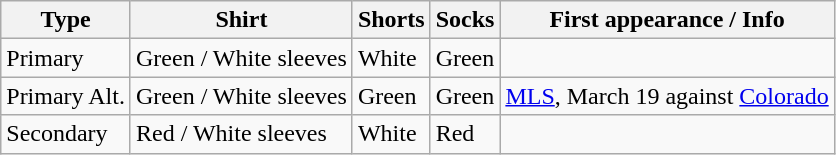<table class="wikitable">
<tr>
<th>Type</th>
<th>Shirt</th>
<th>Shorts</th>
<th>Socks</th>
<th>First appearance / Info</th>
</tr>
<tr>
<td>Primary</td>
<td>Green / White sleeves</td>
<td>White</td>
<td>Green</td>
<td></td>
</tr>
<tr>
<td>Primary Alt.</td>
<td>Green / White sleeves</td>
<td>Green</td>
<td>Green</td>
<td><a href='#'>MLS</a>, March 19 against <a href='#'>Colorado</a></td>
</tr>
<tr>
<td>Secondary</td>
<td>Red / White sleeves</td>
<td>White</td>
<td>Red</td>
<td></td>
</tr>
</table>
